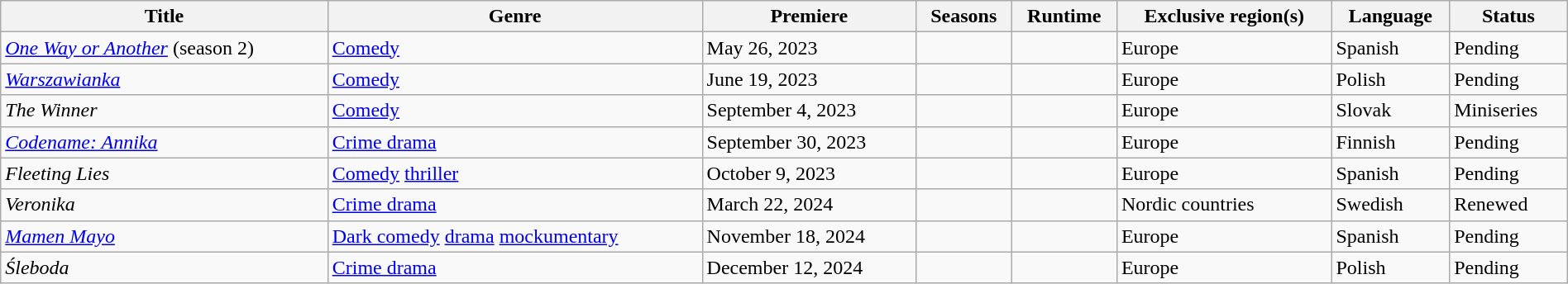<table class="wikitable sortable" style="width:100%;">
<tr>
<th>Title</th>
<th>Genre</th>
<th>Premiere</th>
<th>Seasons</th>
<th>Runtime</th>
<th>Exclusive region(s)</th>
<th>Language</th>
<th>Status</th>
</tr>
<tr>
<td><em><a href='#'>One Way or Another</a></em> (season 2)</td>
<td><a href='#'>Comedy</a></td>
<td>May 26, 2023</td>
<td></td>
<td></td>
<td>Europe</td>
<td>Spanish</td>
<td>Pending</td>
</tr>
<tr>
<td><em><a href='#'>Warszawianka</a></em></td>
<td><a href='#'>Comedy</a></td>
<td>June 19, 2023</td>
<td></td>
<td></td>
<td>Europe</td>
<td>Polish</td>
<td>Pending</td>
</tr>
<tr>
<td><em>The Winner</em></td>
<td><a href='#'>Comedy</a></td>
<td>September 4, 2023</td>
<td></td>
<td></td>
<td>Europe</td>
<td>Slovak</td>
<td>Miniseries</td>
</tr>
<tr>
<td><em><a href='#'>Codename: Annika</a></em></td>
<td><a href='#'>Crime drama</a></td>
<td>September 30, 2023</td>
<td></td>
<td></td>
<td>Europe</td>
<td>Finnish</td>
<td>Pending</td>
</tr>
<tr>
<td><em>Fleeting Lies</em></td>
<td><a href='#'>Comedy</a> <a href='#'>thriller</a></td>
<td>October 9, 2023</td>
<td></td>
<td></td>
<td>Europe</td>
<td>Spanish</td>
<td>Pending</td>
</tr>
<tr>
<td><em>Veronika</em></td>
<td><a href='#'>Crime drama</a></td>
<td>March 22, 2024</td>
<td></td>
<td></td>
<td>Nordic countries</td>
<td>Swedish</td>
<td>Renewed</td>
</tr>
<tr>
<td><em><a href='#'>Mamen Mayo</a></em></td>
<td><a href='#'>Dark comedy</a> <a href='#'>drama</a> <a href='#'>mockumentary</a></td>
<td>November 18, 2024</td>
<td></td>
<td></td>
<td>Europe</td>
<td>Spanish</td>
<td>Pending</td>
</tr>
<tr>
<td><em>Śleboda</em></td>
<td><a href='#'>Crime drama</a></td>
<td>December 12, 2024</td>
<td></td>
<td></td>
<td>Europe</td>
<td>Polish</td>
<td>Pending</td>
</tr>
</table>
